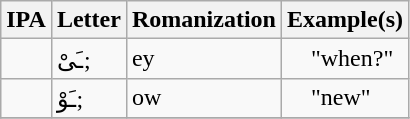<table class="wikitable">
<tr>
<th>IPA</th>
<th>Letter</th>
<th>Romanization</th>
<th>Example(s)</th>
</tr>
<tr>
<td></td>
<td>ـَیْ;</td>
<td>ey</td>
<td>       "when?"</td>
</tr>
<tr>
<td></td>
<td>ـَوْ;</td>
<td>ow</td>
<td>       "new"</td>
</tr>
<tr>
</tr>
</table>
